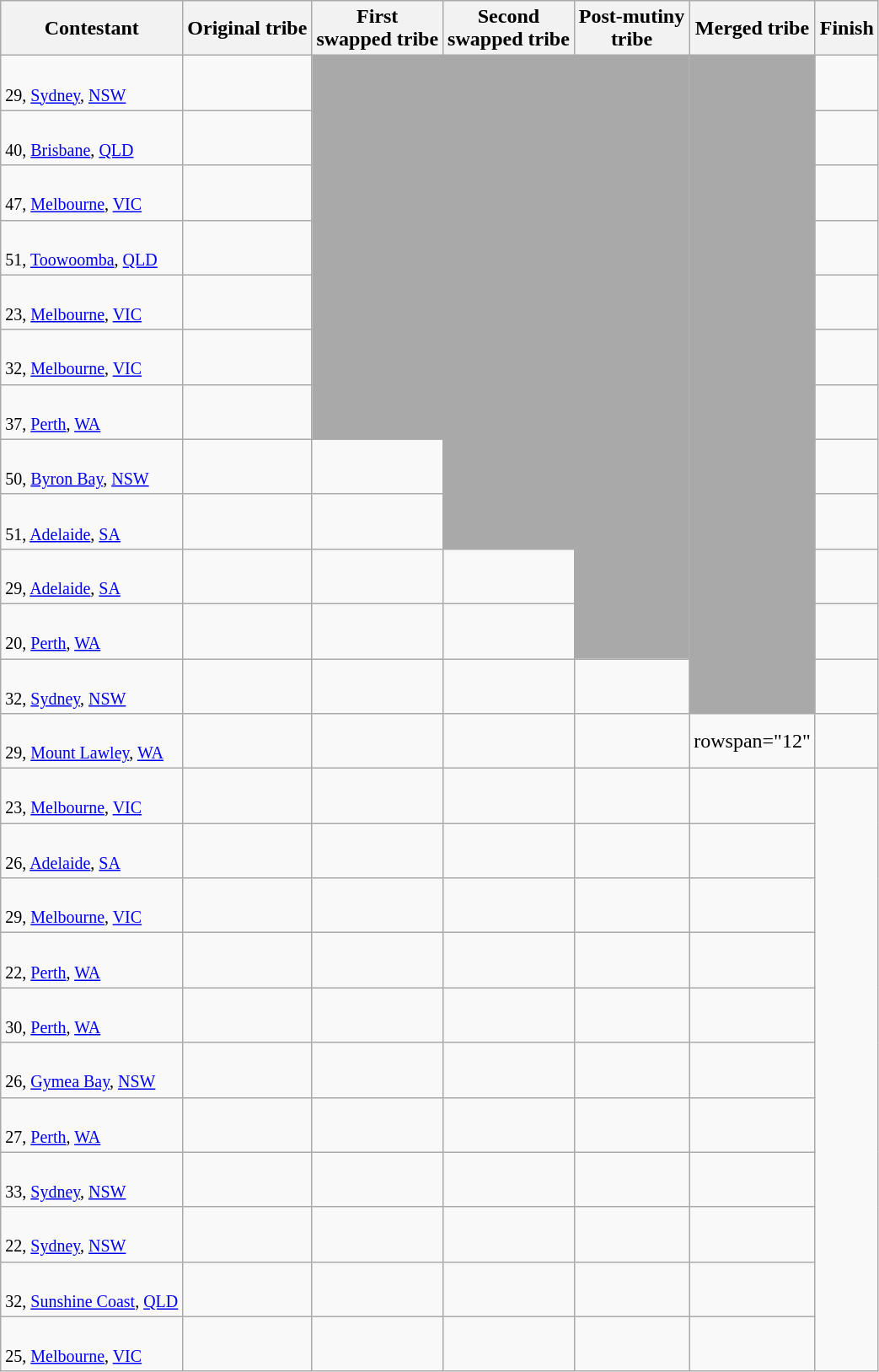<table class="wikitable sortable" style="text-align:center;">
<tr>
<th>Contestant</th>
<th>Original tribe</th>
<th>First<br>swapped tribe</th>
<th>Second<br>swapped tribe</th>
<th>Post-mutiny<br>tribe</th>
<th>Merged tribe</th>
<th>Finish</th>
</tr>
<tr>
<td align="left"><strong></strong><br><small>29, <a href='#'>Sydney</a>, <a href='#'>NSW</a></small></td>
<td></td>
<td style="background:darkgrey;" rowspan="7"></td>
<td style="background:darkgrey;" rowspan="9"></td>
<td style="background:darkgrey;" rowspan="11"></td>
<td style="background:darkgrey;" rowspan="12"></td>
<td></td>
</tr>
<tr>
<td align="left"><strong></strong><br><small>40, <a href='#'>Brisbane</a>, <a href='#'>QLD</a></small></td>
<td></td>
<td></td>
</tr>
<tr>
<td align="left"><strong></strong><br><small>47, <a href='#'>Melbourne</a>, <a href='#'>VIC</a></small></td>
<td></td>
<td></td>
</tr>
<tr>
<td align="left"><strong></strong><br><small>51, <a href='#'>Toowoomba</a>, <a href='#'>QLD</a></small></td>
<td></td>
<td></td>
</tr>
<tr>
<td align="left"><strong></strong><br><small>23, <a href='#'>Melbourne</a>, <a href='#'>VIC</a></small></td>
<td></td>
<td></td>
</tr>
<tr>
<td align="left"><strong></strong><br><small>32,  <a href='#'>Melbourne</a>, <a href='#'>VIC</a></small></td>
<td></td>
<td></td>
</tr>
<tr>
<td align="left"><strong></strong><br><small>37, <a href='#'>Perth</a>, <a href='#'>WA</a></small></td>
<td></td>
<td></td>
</tr>
<tr>
<td align="left"><strong></strong><br><small>50, <a href='#'>Byron Bay</a>, <a href='#'>NSW</a></small></td>
<td></td>
<td></td>
<td></td>
</tr>
<tr>
<td align="left"><strong></strong><br><small>51, <a href='#'>Adelaide</a>, <a href='#'>SA</a></small></td>
<td></td>
<td></td>
<td></td>
</tr>
<tr>
<td align="left"><strong></strong><br><small>29, <a href='#'>Adelaide</a>, <a href='#'>SA</a></small></td>
<td></td>
<td></td>
<td></td>
<td></td>
</tr>
<tr>
<td align="left"><strong></strong><br><small>20, <a href='#'>Perth</a>, <a href='#'>WA</a></small></td>
<td></td>
<td></td>
<td></td>
<td></td>
</tr>
<tr>
<td align="left"><strong></strong><br><small>32, <a href='#'>Sydney</a>, <a href='#'>NSW</a></small></td>
<td></td>
<td></td>
<td></td>
<td></td>
<td></td>
</tr>
<tr>
<td align="left"><strong></strong><br><small>29, <a href='#'>Mount Lawley</a>, <a href='#'>WA</a></small></td>
<td></td>
<td></td>
<td></td>
<td></td>
<td>rowspan="12" </td>
<td></td>
</tr>
<tr>
<td align="left"><strong></strong><br><small>23, <a href='#'>Melbourne</a>, <a href='#'>VIC</a></small></td>
<td></td>
<td></td>
<td></td>
<td></td>
<td></td>
</tr>
<tr>
<td align="left"><strong></strong><br><small>26, <a href='#'>Adelaide</a>, <a href='#'>SA</a></small></td>
<td></td>
<td></td>
<td></td>
<td></td>
<td></td>
</tr>
<tr>
<td align="left"><strong></strong><br><small>29, <a href='#'>Melbourne</a>, <a href='#'>VIC</a></small></td>
<td></td>
<td></td>
<td></td>
<td></td>
<td></td>
</tr>
<tr>
<td align="left"><strong></strong><br><small>22, <a href='#'>Perth</a>, <a href='#'>WA</a></small></td>
<td></td>
<td></td>
<td></td>
<td></td>
<td></td>
</tr>
<tr>
<td align="left"><strong></strong><br><small>30, <a href='#'>Perth</a>, <a href='#'>WA</a></small></td>
<td></td>
<td></td>
<td></td>
<td></td>
<td></td>
</tr>
<tr>
<td align="left"><strong></strong><br><small>26, <a href='#'>Gymea Bay</a>, <a href='#'>NSW</a></small></td>
<td></td>
<td></td>
<td></td>
<td></td>
<td></td>
</tr>
<tr>
<td align="left"><strong></strong><br><small>27, <a href='#'>Perth</a>, <a href='#'>WA</a></small></td>
<td></td>
<td></td>
<td></td>
<td></td>
<td></td>
</tr>
<tr>
<td align="left"><strong></strong><br><small>33, <a href='#'>Sydney</a>, <a href='#'>NSW</a></small></td>
<td></td>
<td></td>
<td></td>
<td></td>
<td></td>
</tr>
<tr>
<td align="left"><strong></strong><br><small>22, <a href='#'>Sydney</a>, <a href='#'>NSW</a></small></td>
<td></td>
<td></td>
<td></td>
<td></td>
<td></td>
</tr>
<tr>
<td align="left"><strong></strong><br><small>32, <a href='#'>Sunshine Coast</a>, <a href='#'>QLD</a></small></td>
<td></td>
<td></td>
<td></td>
<td></td>
<td></td>
</tr>
<tr>
<td align="left"><strong></strong><br><small>25, <a href='#'>Melbourne</a>, <a href='#'>VIC</a></small></td>
<td></td>
<td></td>
<td></td>
<td></td>
<td></td>
</tr>
</table>
